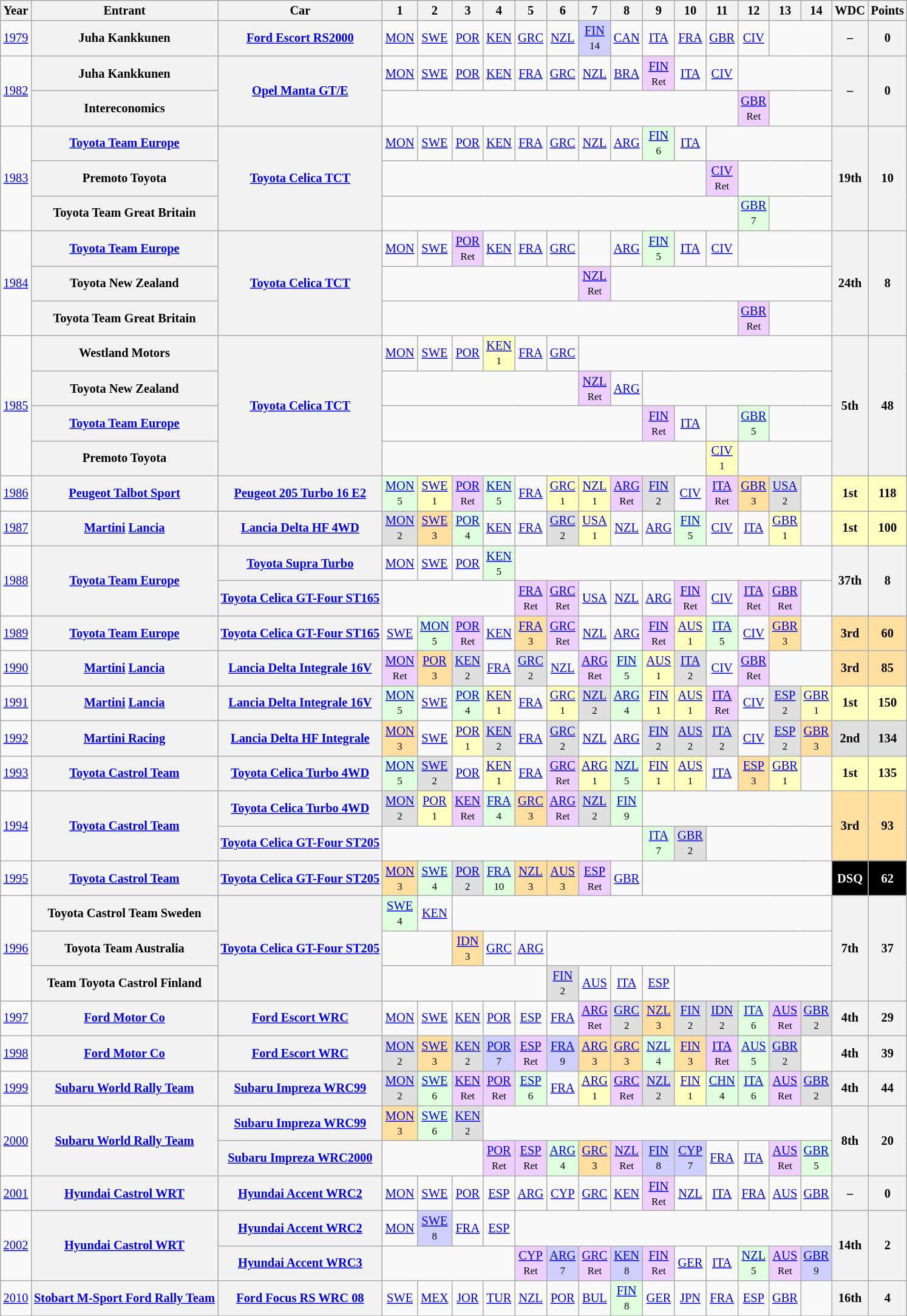<table class="wikitable" style="text-align:center; font-size:85%">
<tr>
<th>Year</th>
<th>Entrant</th>
<th>Car</th>
<th>1</th>
<th>2</th>
<th>3</th>
<th>4</th>
<th>5</th>
<th>6</th>
<th>7</th>
<th>8</th>
<th>9</th>
<th>10</th>
<th>11</th>
<th>12</th>
<th>13</th>
<th>14</th>
<th>WDC</th>
<th>Points</th>
</tr>
<tr>
<td><a href='#'>1979</a></td>
<th nowrap>Juha Kankkunen</th>
<th nowrap><a href='#'>Ford Escort RS2000</a></th>
<td><a href='#'>MON</a></td>
<td><a href='#'>SWE</a></td>
<td><a href='#'>POR</a></td>
<td><a href='#'>KEN</a></td>
<td><a href='#'>GRC</a></td>
<td><a href='#'>NZL</a></td>
<td style="background:#CFCFFF;"><a href='#'>FIN</a><br><small>14</small></td>
<td><a href='#'>CAN</a></td>
<td><a href='#'>ITA</a></td>
<td><a href='#'>FRA</a></td>
<td><a href='#'>GBR</a></td>
<td><a href='#'>CIV</a></td>
<td colspan=2></td>
<th>–</th>
<th>0</th>
</tr>
<tr>
<td rowspan="2"><a href='#'>1982</a></td>
<th nowrap>Juha Kankkunen</th>
<th rowspan="2" nowrap><a href='#'>Opel Manta GT/E</a></th>
<td><a href='#'>MON</a></td>
<td><a href='#'>SWE</a></td>
<td><a href='#'>POR</a></td>
<td><a href='#'>KEN</a></td>
<td><a href='#'>FRA</a></td>
<td><a href='#'>GRC</a></td>
<td><a href='#'>NZL</a></td>
<td><a href='#'>BRA</a></td>
<td style="background:#EFCFFF;"><a href='#'>FIN</a><br><small>Ret</small></td>
<td><a href='#'>ITA</a></td>
<td><a href='#'>CIV</a></td>
<td colspan=3></td>
<th rowspan="2">–</th>
<th rowspan="2">0</th>
</tr>
<tr>
<th nowrap>Intereconomics</th>
<td colspan=11></td>
<td style="background:#EFCFFF;"><a href='#'>GBR</a><br><small>Ret</small></td>
<td colspan=2></td>
</tr>
<tr>
<td rowspan=3><a href='#'>1983</a></td>
<th nowrap><a href='#'>Toyota Team Europe</a></th>
<th rowspan=3 nowrap><a href='#'>Toyota Celica TCT</a></th>
<td><a href='#'>MON</a></td>
<td><a href='#'>SWE</a></td>
<td><a href='#'>POR</a></td>
<td><a href='#'>KEN</a></td>
<td><a href='#'>FRA</a></td>
<td><a href='#'>GRC</a></td>
<td><a href='#'>NZL</a></td>
<td><a href='#'>ARG</a></td>
<td style="background:#DFFFDF;"><a href='#'>FIN</a><br><small>6</small></td>
<td><a href='#'>ITA</a></td>
<td colspan=4></td>
<th rowspan="3">19th</th>
<th rowspan="3">10</th>
</tr>
<tr>
<th nowrap>Premoto Toyota</th>
<td colspan=10></td>
<td style="background:#EFCFFF;"><a href='#'>CIV</a><br><small>Ret</small></td>
<td colspan=3></td>
</tr>
<tr>
<th nowrap>Toyota Team Great Britain</th>
<td colspan=11></td>
<td style="background:#DFFFDF;"><a href='#'>GBR</a><br><small>7</small></td>
<td colspan=2></td>
</tr>
<tr>
<td rowspan=3><a href='#'>1984</a></td>
<th nowrap><a href='#'>Toyota Team Europe</a></th>
<th rowspan=3 nowrap><a href='#'>Toyota Celica TCT</a></th>
<td><a href='#'>MON</a></td>
<td><a href='#'>SWE</a></td>
<td style="background:#EFCFFF;"><a href='#'>POR</a><br><small>Ret</small></td>
<td><a href='#'>KEN</a></td>
<td><a href='#'>FRA</a></td>
<td><a href='#'>GRC</a></td>
<td></td>
<td><a href='#'>ARG</a></td>
<td style="background:#DFFFDF;"><a href='#'>FIN</a><br><small>5</small></td>
<td><a href='#'>ITA</a></td>
<td><a href='#'>CIV</a></td>
<td colspan=3></td>
<th rowspan="3">24th</th>
<th rowspan="3">8</th>
</tr>
<tr>
<th nowrap>Toyota New Zealand</th>
<td colspan=6></td>
<td style="background:#EFCFFF;"><a href='#'>NZL</a><br><small>Ret</small></td>
<td colspan=7></td>
</tr>
<tr>
<th nowrap>Toyota Team Great Britain</th>
<td colspan=11></td>
<td style="background:#EFCFFF;"><a href='#'>GBR</a><br><small>Ret</small></td>
<td colspan=2></td>
</tr>
<tr>
<td rowspan=4><a href='#'>1985</a></td>
<th nowrap>Westland Motors</th>
<th rowspan=4 nowrap><a href='#'>Toyota Celica TCT</a></th>
<td><a href='#'>MON</a></td>
<td><a href='#'>SWE</a></td>
<td><a href='#'>POR</a></td>
<td style="background:#FFFFBF;"><a href='#'>KEN</a><br><small>1</small></td>
<td><a href='#'>FRA</a></td>
<td><a href='#'>GRC</a></td>
<td colspan=8></td>
<th rowspan="4">5th</th>
<th rowspan="4">48</th>
</tr>
<tr>
<th nowrap>Toyota New Zealand</th>
<td colspan=6></td>
<td style="background:#EFCFFF;"><a href='#'>NZL</a><br><small>Ret</small></td>
<td><a href='#'>ARG</a></td>
<td colspan=6></td>
</tr>
<tr>
<th nowrap><a href='#'>Toyota Team Europe</a></th>
<td colspan=8></td>
<td style="background:#EFCFFF;"><a href='#'>FIN</a><br><small>Ret</small></td>
<td><a href='#'>ITA</a></td>
<td></td>
<td style="background:#DFFFDF;"><a href='#'>GBR</a><br><small>5</small></td>
<td colspan=2></td>
</tr>
<tr>
<th nowrap>Premoto Toyota</th>
<td colspan=10></td>
<td style="background:#FFFFBF;"><a href='#'>CIV</a><br><small>1</small></td>
<td colspan=3></td>
</tr>
<tr>
<td><a href='#'>1986</a></td>
<th nowrap><a href='#'>Peugeot Talbot Sport</a></th>
<th nowrap><a href='#'>Peugeot 205 Turbo 16 E2</a></th>
<td style="background:#DFFFDF;"><a href='#'>MON</a><br><small>5</small></td>
<td style="background:#FFFFBF;"><a href='#'>SWE</a><br><small>1</small></td>
<td style="background:#EFCFFF;"><a href='#'>POR</a><br><small>Ret</small></td>
<td style="background:#DFFFDF;"><a href='#'>KEN</a><br><small>5</small></td>
<td><a href='#'>FRA</a></td>
<td style="background:#FFFFBF;"><a href='#'>GRC</a><br><small>1</small></td>
<td style="background:#FFFFBF;"><a href='#'>NZL</a><br><small>1</small></td>
<td style="background:#EFCFFF;"><a href='#'>ARG</a><br><small>Ret</small></td>
<td style="background:#DFDFDF;"><a href='#'>FIN</a><br><small>2</small></td>
<td><a href='#'>CIV</a></td>
<td style="background:#EFCFFF;"><a href='#'>ITA</a><br><small>Ret</small></td>
<td style="background:#FFDF9F;"><a href='#'>GBR</a><br><small>3</small></td>
<td style="background:#DFDFDF;"><a href='#'>USA</a><br><small>2</small></td>
<td></td>
<td style="background:#FFFFBF;"><strong>1st</strong></td>
<td style="background:#FFFFBF;"><strong>118</strong></td>
</tr>
<tr>
<td><a href='#'>1987</a></td>
<th nowrap><a href='#'>Martini</a> <a href='#'>Lancia</a></th>
<th nowrap><a href='#'>Lancia Delta HF 4WD</a></th>
<td style="background:#DFDFDF;"><a href='#'>MON</a><br><small>2</small></td>
<td style="background:#FFDF9F;"><a href='#'>SWE</a><br><small>3</small></td>
<td style="background:#DFFFDF;"><a href='#'>POR</a><br><small>4</small></td>
<td><a href='#'>KEN</a></td>
<td><a href='#'>FRA</a></td>
<td style="background:#DFDFDF;"><a href='#'>GRC</a><br><small>2</small></td>
<td style="background:#FFFFBF;"><a href='#'>USA</a><br><small>1</small></td>
<td><a href='#'>NZL</a></td>
<td><a href='#'>ARG</a></td>
<td style="background:#DFFFDF;"><a href='#'>FIN</a><br><small>5</small></td>
<td><a href='#'>CIV</a></td>
<td><a href='#'>ITA</a></td>
<td style="background:#FFFFBF;"><a href='#'>GBR</a><br><small>1</small></td>
<td></td>
<td style="background:#FFFFBF;"><strong>1st</strong></td>
<td style="background:#FFFFBF;"><strong>100</strong></td>
</tr>
<tr>
<td rowspan="2"><a href='#'>1988</a></td>
<th rowspan="2" nowrap><a href='#'>Toyota Team Europe</a></th>
<th nowrap><a href='#'>Toyota Supra Turbo</a></th>
<td><a href='#'>MON</a></td>
<td><a href='#'>SWE</a></td>
<td><a href='#'>POR</a></td>
<td style="background:#DFFFDF;"><a href='#'>KEN</a><br><small>5</small></td>
<td colspan=10></td>
<th rowspan="2">37th</th>
<th rowspan="2">8</th>
</tr>
<tr>
<th nowrap><a href='#'>Toyota Celica GT-Four ST165</a></th>
<td colspan=4></td>
<td style="background:#EFCFFF;"><a href='#'>FRA</a><br><small>Ret</small></td>
<td style="background:#EFCFFF;"><a href='#'>GRC</a><br><small>Ret</small></td>
<td><a href='#'>USA</a></td>
<td><a href='#'>NZL</a></td>
<td><a href='#'>ARG</a></td>
<td style="background:#EFCFFF;"><a href='#'>FIN</a><br><small>Ret</small></td>
<td><a href='#'>CIV</a></td>
<td style="background:#EFCFFF;"><a href='#'>ITA</a><br><small>Ret</small></td>
<td style="background:#EFCFFF;"><a href='#'>GBR</a><br><small>Ret</small></td>
<td></td>
</tr>
<tr>
<td><a href='#'>1989</a></td>
<th nowrap><a href='#'>Toyota Team Europe</a></th>
<th nowrap><a href='#'>Toyota Celica GT-Four ST165</a></th>
<td><a href='#'>SWE</a></td>
<td style="background:#DFFFDF;"><a href='#'>MON</a><br><small>5</small></td>
<td style="background:#EFCFFF;"><a href='#'>POR</a><br><small>Ret</small></td>
<td><a href='#'>KEN</a></td>
<td style="background:#FFDF9F;"><a href='#'>FRA</a><br><small>3</small></td>
<td style="background:#EFCFFF;"><a href='#'>GRC</a><br><small>Ret</small></td>
<td><a href='#'>NZL</a></td>
<td><a href='#'>ARG</a></td>
<td style="background:#EFCFFF;"><a href='#'>FIN</a><br><small>Ret</small></td>
<td style="background:#FFFFBF;"><a href='#'>AUS</a><br><small>1</small></td>
<td style="background:#DFFFDF;"><a href='#'>ITA</a><br><small>5</small></td>
<td><a href='#'>CIV</a></td>
<td style="background:#FFDF9F;"><a href='#'>GBR</a><br><small>3</small></td>
<td></td>
<td style="background:#FFDF9F;"><strong>3rd</strong></td>
<td style="background:#FFDF9F;"><strong>60</strong></td>
</tr>
<tr>
<td><a href='#'>1990</a></td>
<th nowrap><a href='#'>Martini</a> <a href='#'>Lancia</a></th>
<th nowrap><a href='#'>Lancia Delta Integrale 16V</a></th>
<td style="background:#EFCFFF;"><a href='#'>MON</a><br><small>Ret</small></td>
<td style="background:#FFDF9F;"><a href='#'>POR</a><br><small>3</small></td>
<td style="background:#DFDFDF;"><a href='#'>KEN</a><br><small>2</small></td>
<td><a href='#'>FRA</a></td>
<td style="background:#DFDFDF;"><a href='#'>GRC</a><br><small>2</small></td>
<td><a href='#'>NZL</a></td>
<td style="background:#EFCFFF;"><a href='#'>ARG</a><br><small>Ret</small></td>
<td style="background:#DFFFDF;"><a href='#'>FIN</a><br><small>5</small></td>
<td style="background:#FFFFBF;"><a href='#'>AUS</a><br><small>1</small></td>
<td style="background:#DFDFDF;"><a href='#'>ITA</a><br><small>2</small></td>
<td><a href='#'>CIV</a></td>
<td style="background:#EFCFFF;"><a href='#'>GBR</a><br><small>Ret</small></td>
<td colspan=2></td>
<td style="background:#FFDF9F;"><strong>3rd</strong></td>
<td style="background:#FFDF9F;"><strong>85</strong></td>
</tr>
<tr>
<td><a href='#'>1991</a></td>
<th nowrap><a href='#'>Martini</a> <a href='#'>Lancia</a></th>
<th nowrap><a href='#'>Lancia Delta Integrale 16V</a></th>
<td style="background:#DFFFDF;"><a href='#'>MON</a><br><small>5</small></td>
<td><a href='#'>SWE</a></td>
<td style="background:#DFFFDF;"><a href='#'>POR</a><br><small>4</small></td>
<td style="background:#FFFFBF;"><a href='#'>KEN</a><br><small>1</small></td>
<td><a href='#'>FRA</a></td>
<td style="background:#FFFFBF;"><a href='#'>GRC</a><br><small>1</small></td>
<td style="background:#DFDFDF;"><a href='#'>NZL</a><br><small>2</small></td>
<td style="background:#DFFFDF;"><a href='#'>ARG</a><br><small>4</small></td>
<td style="background:#FFFFBF;"><a href='#'>FIN</a><br><small>1</small></td>
<td style="background:#FFFFBF;"><a href='#'>AUS</a><br><small>1</small></td>
<td style="background:#EFCFFF;"><a href='#'>ITA</a><br><small>Ret</small></td>
<td><a href='#'>CIV</a></td>
<td style="background:#DFDFDF;"><a href='#'>ESP</a><br><small>2</small></td>
<td style="background:#FFFFBF;"><a href='#'>GBR</a><br><small>1</small></td>
<td style="background:#FFFFBF;"><strong>1st</strong></td>
<td style="background:#FFFFBF;"><strong>150</strong></td>
</tr>
<tr>
<td><a href='#'>1992</a></td>
<th nowrap><a href='#'>Martini Racing</a></th>
<th nowrap><a href='#'>Lancia Delta HF Integrale</a></th>
<td style="background:#FFDF9F;"><a href='#'>MON</a><br><small>3</small></td>
<td><a href='#'>SWE</a></td>
<td style="background:#FFFFBF;"><a href='#'>POR</a><br><small>1</small></td>
<td style="background:#DFDFDF;"><a href='#'>KEN</a><br><small>2</small></td>
<td><a href='#'>FRA</a></td>
<td style="background:#DFDFDF;"><a href='#'>GRC</a><br><small>2</small></td>
<td><a href='#'>NZL</a></td>
<td><a href='#'>ARG</a></td>
<td style="background:#DFDFDF;"><a href='#'>FIN</a><br><small>2</small></td>
<td style="background:#DFDFDF;"><a href='#'>AUS</a><br><small>2</small></td>
<td style="background:#DFDFDF;"><a href='#'>ITA</a><br><small>2</small></td>
<td><a href='#'>CIV</a></td>
<td style="background:#DFDFDF;"><a href='#'>ESP</a><br><small>2</small></td>
<td style="background:#FFDF9F;"><a href='#'>GBR</a><br><small>3</small></td>
<td style="background:#DFDFDF;"><strong>2nd</strong></td>
<td style="background:#DFDFDF;"><strong>134</strong></td>
</tr>
<tr>
<td><a href='#'>1993</a></td>
<th nowrap><a href='#'>Toyota Castrol Team</a></th>
<th nowrap><a href='#'>Toyota Celica Turbo 4WD</a></th>
<td style="background:#DFFFDF;"><a href='#'>MON</a><br><small>5</small></td>
<td style="background:#DFDFDF;"><a href='#'>SWE</a><br><small>2</small></td>
<td><a href='#'>POR</a></td>
<td style="background:#FFFFBF;"><a href='#'>KEN</a><br><small>1</small></td>
<td><a href='#'>FRA</a></td>
<td style="background:#EFCFFF;"><a href='#'>GRC</a><br><small>Ret</small></td>
<td style="background:#FFFFBF;"><a href='#'>ARG</a><br><small>1</small></td>
<td style="background:#DFFFDF;"><a href='#'>NZL</a><br><small>5</small></td>
<td style="background:#FFFFBF;"><a href='#'>FIN</a><br><small>1</small></td>
<td style="background:#FFFFBF;"><a href='#'>AUS</a><br><small>1</small></td>
<td><a href='#'>ITA</a></td>
<td style="background:#FFDF9F;"><a href='#'>ESP</a><br><small>3</small></td>
<td style="background:#FFFFBF;"><a href='#'>GBR</a><br><small>1</small></td>
<td></td>
<td style="background:#FFFFBF;"><strong>1st</strong></td>
<td style="background:#FFFFBF;"><strong>135</strong></td>
</tr>
<tr>
<td rowspan="2"><a href='#'>1994</a></td>
<th rowspan="2" nowrap><a href='#'>Toyota Castrol Team</a></th>
<th nowrap><a href='#'>Toyota Celica Turbo 4WD</a></th>
<td style="background:#DFDFDF;"><a href='#'>MON</a><br><small>2</small></td>
<td style="background:#FFFFBF;"><a href='#'>POR</a><br><small>1</small></td>
<td style="background:#EFCFFF;"><a href='#'>KEN</a><br><small>Ret</small></td>
<td style="background:#DFFFDF;"><a href='#'>FRA</a><br><small>4</small></td>
<td style="background:#FFDF9F;"><a href='#'>GRC</a><br><small>3</small></td>
<td style="background:#EFCFFF;"><a href='#'>ARG</a><br><small>Ret</small></td>
<td style="background:#DFDFDF;"><a href='#'>NZL</a><br><small>2</small></td>
<td style="background:#DFFFDF;"><a href='#'>FIN</a><br><small>9</small></td>
<td colspan=6></td>
<td rowspan="2" style="background:#FFDF9F;"><strong>3rd</strong></td>
<td rowspan="2" style="background:#FFDF9F;"><strong>93</strong></td>
</tr>
<tr>
<th nowrap><a href='#'>Toyota Celica GT-Four ST205</a></th>
<td colspan=8></td>
<td style="background:#DFFFDF;"><a href='#'>ITA</a><br><small>7</small></td>
<td style="background:#DFDFDF;"><a href='#'>GBR</a><br><small>2</small></td>
<td colspan=4></td>
</tr>
<tr>
<td><a href='#'>1995</a></td>
<th nowrap><a href='#'>Toyota Castrol Team</a></th>
<th nowrap><a href='#'>Toyota Celica GT-Four ST205</a></th>
<td style="background:#FFDF9F;"><a href='#'>MON</a><br><small>3</small></td>
<td style="background:#DFFFDF;"><a href='#'>SWE</a><br><small>4</small></td>
<td style="background:#DFDFDF;"><a href='#'>POR</a><br><small>2</small></td>
<td style="background:#DFFFDF;"><a href='#'>FRA</a><br><small>10</small></td>
<td style="background:#FFDF9F;"><a href='#'>NZL</a><br><small>3</small></td>
<td style="background:#FFDF9F;"><a href='#'>AUS</a><br><small>3</small></td>
<td style="background:#EFCFFF;"><a href='#'>ESP</a><br><small>Ret</small></td>
<td><a href='#'>GBR</a></td>
<td colspan=6></td>
<td style="background:#000000; color:#ffffff"><strong>DSQ</strong></td>
<td style="background:#000000; color:#ffffff"><strong>62</strong></td>
</tr>
<tr>
<td rowspan=3><a href='#'>1996</a></td>
<th nowrap>Toyota Castrol Team Sweden</th>
<th rowspan=3 nowrap><a href='#'>Toyota Celica GT-Four ST205</a></th>
<td style="background:#DFFFDF;"><a href='#'>SWE</a><br><small>4</small></td>
<td><a href='#'>KEN</a></td>
<td colspan=12></td>
<th rowspan="3">7th</th>
<th rowspan="3">37</th>
</tr>
<tr>
<th nowrap>Toyota Team Australia</th>
<td colspan=2></td>
<td style="background:#FFDF9F;"><a href='#'>IDN</a><br><small>3</small></td>
<td><a href='#'>GRC</a></td>
<td><a href='#'>ARG</a></td>
<td colspan=9></td>
</tr>
<tr>
<th nowrap>Team Toyota Castrol Finland</th>
<td colspan=5></td>
<td style="background:#DFDFDF;"><a href='#'>FIN</a><br><small>2</small></td>
<td><a href='#'>AUS</a></td>
<td><a href='#'>ITA</a></td>
<td><a href='#'>ESP</a></td>
<td colspan=5></td>
</tr>
<tr>
<td><a href='#'>1997</a></td>
<th nowrap><a href='#'>Ford Motor Co</a></th>
<th nowrap><a href='#'>Ford Escort WRC</a></th>
<td><a href='#'>MON</a></td>
<td><a href='#'>SWE</a></td>
<td><a href='#'>KEN</a></td>
<td><a href='#'>POR</a></td>
<td><a href='#'>ESP</a></td>
<td><a href='#'>FRA</a></td>
<td style="background:#EFCFFF;"><a href='#'>ARG</a><br><small>Ret</small></td>
<td style="background:#DFDFDF;"><a href='#'>GRC</a><br><small>2</small></td>
<td style="background:#FFDF9F;"><a href='#'>NZL</a><br><small>3</small></td>
<td style="background:#DFDFDF;"><a href='#'>FIN</a><br><small>2</small></td>
<td style="background:#DFDFDF;"><a href='#'>IDN</a><br><small>2</small></td>
<td style="background:#DFFFDF;"><a href='#'>ITA</a><br><small>6</small></td>
<td style="background:#EFCFFF;"><a href='#'>AUS</a><br><small>Ret</small></td>
<td style="background:#DFDFDF;"><a href='#'>GBR</a><br><small>2</small></td>
<th>4th</th>
<th>29</th>
</tr>
<tr>
<td><a href='#'>1998</a></td>
<th nowrap><a href='#'>Ford Motor Co</a></th>
<th nowrap><a href='#'>Ford Escort WRC</a></th>
<td style="background:#DFDFDF;"><a href='#'>MON</a><br><small>2</small></td>
<td style="background:#FFDF9F;"><a href='#'>SWE</a><br><small>3</small></td>
<td style="background:#DFDFDF;"><a href='#'>KEN</a><br><small>2</small></td>
<td style="background:#CFCFFF;"><a href='#'>POR</a><br><small>7</small></td>
<td style="background:#EFCFFF;"><a href='#'>ESP</a><br><small>Ret</small></td>
<td style="background:#CFCFFF;"><a href='#'>FRA</a><br><small>9</small></td>
<td style="background:#FFDF9F;"><a href='#'>ARG</a><br><small>3</small></td>
<td style="background:#FFDF9F;"><a href='#'>GRC</a><br><small>3</small></td>
<td style="background:#DFFFDF;"><a href='#'>NZL</a><br><small>4</small></td>
<td style="background:#FFDF9F;"><a href='#'>FIN</a><br><small>3</small></td>
<td style="background:#EFCFFF;"><a href='#'>ITA</a><br><small>Ret</small></td>
<td style="background:#DFFFDF;"><a href='#'>AUS</a><br><small>5</small></td>
<td style="background:#DFDFDF;"><a href='#'>GBR</a><br><small>2</small></td>
<td></td>
<th>4th</th>
<th>39</th>
</tr>
<tr>
<td><a href='#'>1999</a></td>
<th nowrap><a href='#'>Subaru World Rally Team</a></th>
<th nowrap><a href='#'>Subaru Impreza WRC99</a></th>
<td style="background:#DFDFDF;"><a href='#'>MON</a><br><small>2</small></td>
<td style="background:#DFFFDF;"><a href='#'>SWE</a><br><small>6</small></td>
<td style="background:#EFCFFF;"><a href='#'>KEN</a><br><small>Ret</small></td>
<td style="background:#EFCFFF;"><a href='#'>POR</a><br><small>Ret</small></td>
<td style="background:#DFFFDF;"><a href='#'>ESP</a><br><small>6</small></td>
<td><a href='#'>FRA</a></td>
<td style="background:#FFFFBF;"><a href='#'>ARG</a><br><small>1</small></td>
<td style="background:#EFCFFF;"><a href='#'>GRC</a><br><small>Ret</small></td>
<td style="background:#DFDFDF;"><a href='#'>NZL</a><br><small>2</small></td>
<td style="background:#FFFFBF;"><a href='#'>FIN</a><br><small>1</small></td>
<td style="background:#DFFFDF;"><a href='#'>CHN</a><br><small>4</small></td>
<td style="background:#DFFFDF;"><a href='#'>ITA</a><br><small>6</small></td>
<td style="background:#EFCFFF;"><a href='#'>AUS</a><br><small>Ret</small></td>
<td style="background:#DFDFDF;"><a href='#'>GBR</a><br><small>2</small></td>
<th>4th</th>
<th>44</th>
</tr>
<tr>
<td rowspan=2><a href='#'>2000</a></td>
<th rowspan=2 nowrap><a href='#'>Subaru World Rally Team</a></th>
<th nowrap><a href='#'>Subaru Impreza WRC99</a></th>
<td style="background:#FFDF9F;"><a href='#'>MON</a><br><small>3</small></td>
<td style="background:#DFFFDF;"><a href='#'>SWE</a><br><small>6</small></td>
<td style="background:#DFDFDF;"><a href='#'>KEN</a><br><small>2</small></td>
<td colspan=11></td>
<th rowspan="2">8th</th>
<th rowspan="2">20</th>
</tr>
<tr>
<th nowrap><a href='#'>Subaru Impreza WRC2000</a></th>
<td colspan=3></td>
<td style="background:#EFCFFF;"><a href='#'>POR</a><br><small>Ret</small></td>
<td style="background:#EFCFFF;"><a href='#'>ESP</a><br><small>Ret</small></td>
<td style="background:#DFFFDF;"><a href='#'>ARG</a><br><small>4</small></td>
<td style="background:#FFDF9F;"><a href='#'>GRC</a><br><small>3</small></td>
<td style="background:#EFCFFF;"><a href='#'>NZL</a><br><small>Ret</small></td>
<td style="background:#CFCFFF;"><a href='#'>FIN</a><br><small>8</small></td>
<td style="background:#CFCFFF;"><a href='#'>CYP</a><br><small>7</small></td>
<td><a href='#'>FRA</a></td>
<td><a href='#'>ITA</a></td>
<td style="background:#EFCFFF;"><a href='#'>AUS</a><br><small>Ret</small></td>
<td style="background:#DFFFDF;"><a href='#'>GBR</a><br><small>5</small></td>
</tr>
<tr>
<td><a href='#'>2001</a></td>
<th nowrap><a href='#'>Hyundai Castrol WRT</a></th>
<th nowrap><a href='#'>Hyundai Accent WRC2</a></th>
<td><a href='#'>MON</a></td>
<td><a href='#'>SWE</a></td>
<td><a href='#'>POR</a></td>
<td><a href='#'>ESP</a></td>
<td><a href='#'>ARG</a></td>
<td><a href='#'>CYP</a></td>
<td><a href='#'>GRC</a></td>
<td><a href='#'>KEN</a></td>
<td style="background:#EFCFFF;"><a href='#'>FIN</a><br><small>Ret</small></td>
<td><a href='#'>NZL</a></td>
<td><a href='#'>ITA</a></td>
<td><a href='#'>FRA</a></td>
<td><a href='#'>AUS</a></td>
<td><a href='#'>GBR</a></td>
<th>–</th>
<th>0</th>
</tr>
<tr>
<td rowspan=2><a href='#'>2002</a></td>
<th rowspan=2 nowrap><a href='#'>Hyundai Castrol WRT</a></th>
<th nowrap><a href='#'>Hyundai Accent WRC2</a></th>
<td><a href='#'>MON</a></td>
<td style="background:#CFCFFF;"><a href='#'>SWE</a><br><small>8</small></td>
<td><a href='#'>FRA</a></td>
<td><a href='#'>ESP</a></td>
<td colspan=10></td>
<th rowspan="2">14th</th>
<th rowspan="2">2</th>
</tr>
<tr>
<th nowrap><a href='#'>Hyundai Accent WRC3</a></th>
<td colspan=4></td>
<td style="background:#EFCFFF;"><a href='#'>CYP</a><br><small>Ret</small></td>
<td style="background:#CFCFFF;"><a href='#'>ARG</a><br><small>7</small></td>
<td style="background:#EFCFFF;"><a href='#'>GRC</a><br><small>Ret</small></td>
<td style="background:#CFCFFF;"><a href='#'>KEN</a><br><small>8</small></td>
<td style="background:#EFCFFF;"><a href='#'>FIN</a><br><small>Ret</small></td>
<td><a href='#'>GER</a></td>
<td><a href='#'>ITA</a></td>
<td style="background:#DFFFDF;"><a href='#'>NZL</a><br><small>5</small></td>
<td style="background:#EFCFFF;"><a href='#'>AUS</a><br><small>Ret</small></td>
<td style="background:#CFCFFF;"><a href='#'>GBR</a><br><small>9</small></td>
</tr>
<tr>
<td><a href='#'>2010</a></td>
<th nowrap><a href='#'>Stobart M-Sport Ford Rally Team</a></th>
<th nowrap><a href='#'>Ford Focus RS WRC 08</a></th>
<td><a href='#'>SWE</a></td>
<td><a href='#'>MEX</a></td>
<td><a href='#'>JOR</a></td>
<td><a href='#'>TUR</a></td>
<td><a href='#'>NZL</a></td>
<td><a href='#'>POR</a></td>
<td><a href='#'>BUL</a></td>
<td style="background:#DFFFDF;"><a href='#'>FIN</a><br><small>8</small></td>
<td><a href='#'>GER</a></td>
<td><a href='#'>JPN</a></td>
<td><a href='#'>FRA</a></td>
<td><a href='#'>ESP</a></td>
<td><a href='#'>GBR</a></td>
<td></td>
<th rowspan="1">16th</th>
<th rowspan="1">4</th>
</tr>
<tr>
</tr>
</table>
